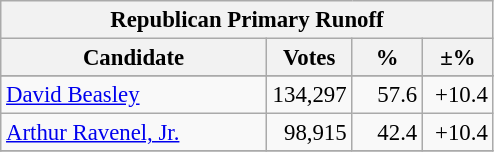<table class="wikitable" style="font-size: 95%;">
<tr>
<th colspan="4">Republican Primary Runoff</th>
</tr>
<tr>
<th colspan="1" style="width: 170px">Candidate</th>
<th style="width: 50px">Votes</th>
<th style="width: 40px">%</th>
<th style="width: 40px">±%</th>
</tr>
<tr>
</tr>
<tr>
<td><a href='#'>David Beasley</a></td>
<td align="right">134,297</td>
<td align="right">57.6</td>
<td align="right">+10.4</td>
</tr>
<tr>
<td><a href='#'>Arthur Ravenel, Jr.</a></td>
<td align="right">98,915</td>
<td align="right">42.4</td>
<td align="right">+10.4</td>
</tr>
<tr>
</tr>
</table>
